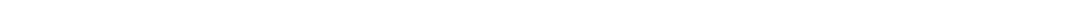<table style="width:1000px; text-align:center;">
<tr style="color:white;">
<td style="background:">16.21%</td>
<td style="background:">18.37%</td>
<td style="background:"><strong>65.42%</strong></td>
</tr>
<tr>
<td></td>
<td></td>
<td></td>
</tr>
</table>
